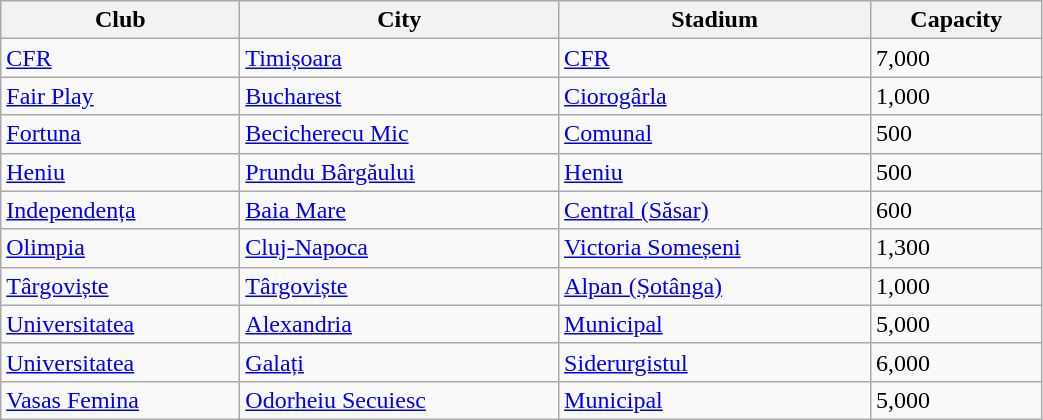<table class="wikitable sortable" width="55%">
<tr>
<th>Club</th>
<th>City</th>
<th>Stadium</th>
<th data-sort-type="number">Capacity</th>
</tr>
<tr>
<td><a href='#'>CFR</a></td>
<td><a href='#'>Timișoara</a></td>
<td><a href='#'>CFR</a></td>
<td>7,000</td>
</tr>
<tr>
<td><a href='#'>Fair Play</a></td>
<td><a href='#'>Bucharest</a></td>
<td><a href='#'>Ciorogârla</a></td>
<td>1,000</td>
</tr>
<tr>
<td><a href='#'>Fortuna</a></td>
<td><a href='#'>Becicherecu Mic</a></td>
<td><a href='#'>Comunal</a></td>
<td>500</td>
</tr>
<tr>
<td><a href='#'>Heniu</a></td>
<td><a href='#'>Prundu Bârgăului</a></td>
<td><a href='#'>Heniu</a></td>
<td>500</td>
</tr>
<tr>
<td><a href='#'>Independența</a></td>
<td><a href='#'>Baia Mare</a></td>
<td><a href='#'>Central (Săsar)</a></td>
<td>600</td>
</tr>
<tr>
<td><a href='#'>Olimpia</a></td>
<td><a href='#'>Cluj-Napoca</a></td>
<td><a href='#'>Victoria Someșeni</a></td>
<td>1,300</td>
</tr>
<tr>
<td><a href='#'>Târgoviște</a></td>
<td><a href='#'>Târgoviște</a></td>
<td><a href='#'>Alpan (Șotânga)</a></td>
<td>1,000</td>
</tr>
<tr>
<td><a href='#'>Universitatea</a></td>
<td><a href='#'>Alexandria</a></td>
<td><a href='#'>Municipal</a></td>
<td>5,000</td>
</tr>
<tr>
<td><a href='#'>Universitatea</a></td>
<td><a href='#'>Galați</a></td>
<td><a href='#'>Siderurgistul</a></td>
<td>6,000</td>
</tr>
<tr>
<td><a href='#'>Vasas Femina</a></td>
<td><a href='#'>Odorheiu Secuiesc</a></td>
<td><a href='#'>Municipal</a></td>
<td>5,000</td>
</tr>
</table>
